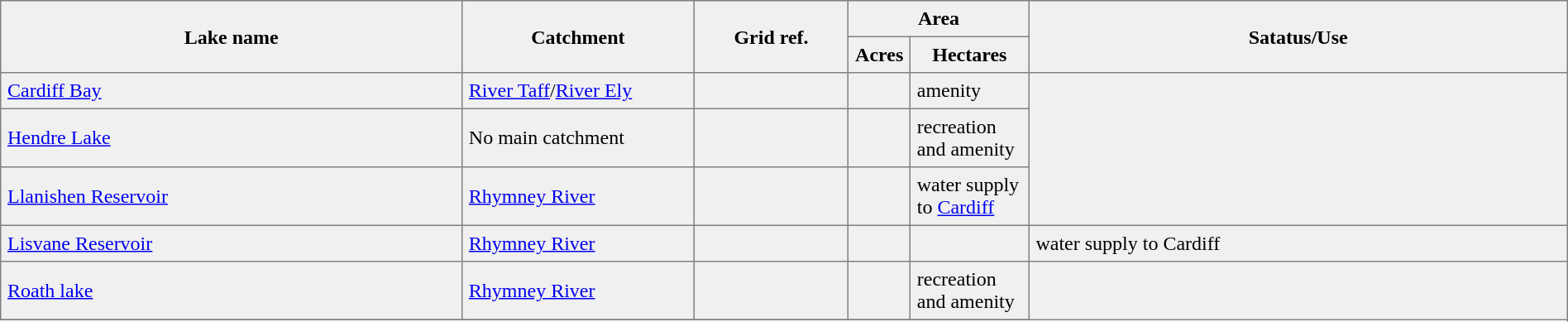<table border=1 cellspacing=10 cellpadding=5 style="border-collapse: collapse; background:#f0f0f0;" class="sortable">
<tr>
<th rowspan=2 width=30%>Lake name</th>
<th rowspan=2 width=15%>Catchment</th>
<th rowspan=2 width=10%>Grid ref.</th>
<th colspan=2 width=10%>Area</th>
<th rowspan=2 width=35%>Satatus/Use</th>
</tr>
<tr>
<th>Acres</th>
<th>Hectares</th>
</tr>
<tr>
<td><a href='#'>Cardiff Bay</a></td>
<td><a href='#'>River Taff</a>/<a href='#'>River Ely</a></td>
<td></td>
<td></td>
<td>amenity</td>
</tr>
<tr>
<td><a href='#'>Hendre Lake</a></td>
<td>No main catchment</td>
<td></td>
<td></td>
<td>recreation and amenity</td>
</tr>
<tr>
<td><a href='#'>Llanishen Reservoir</a></td>
<td><a href='#'>Rhymney River</a></td>
<td></td>
<td></td>
<td>water supply to <a href='#'>Cardiff</a></td>
</tr>
<tr>
<td><a href='#'>Lisvane Reservoir</a></td>
<td><a href='#'>Rhymney River</a></td>
<td></td>
<td></td>
<td></td>
<td>water supply to Cardiff</td>
</tr>
<tr>
<td><a href='#'>Roath lake</a></td>
<td><a href='#'>Rhymney River</a></td>
<td></td>
<td></td>
<td>recreation and amenity</td>
</tr>
<tr>
</tr>
</table>
